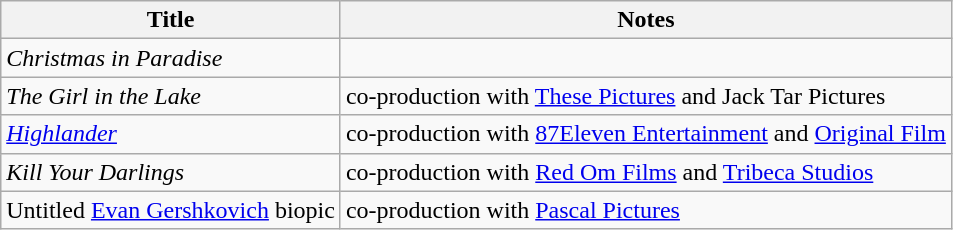<table class="wikitable sortable">
<tr>
<th>Title</th>
<th>Notes</th>
</tr>
<tr>
<td><em>Christmas in Paradise</em></td>
<td></td>
</tr>
<tr>
<td><em>The Girl in the Lake</em></td>
<td>co-production with <a href='#'>These Pictures</a> and Jack Tar Pictures</td>
</tr>
<tr>
<td><em><a href='#'>Highlander</a></em></td>
<td>co-production with <a href='#'>87Eleven Entertainment</a> and <a href='#'>Original Film</a></td>
</tr>
<tr>
<td><em>Kill Your Darlings</em></td>
<td>co-production with <a href='#'>Red Om Films</a> and <a href='#'>Tribeca Studios</a></td>
</tr>
<tr>
<td>Untitled <a href='#'>Evan Gershkovich</a> biopic</td>
<td>co-production with <a href='#'>Pascal Pictures</a></td>
</tr>
</table>
